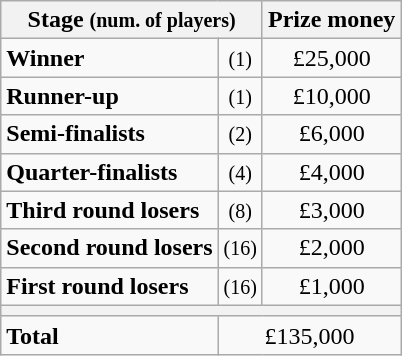<table class="wikitable">
<tr>
<th colspan=2>Stage <small>(num. of players)</small></th>
<th>Prize money</th>
</tr>
<tr>
<td><strong>Winner</strong></td>
<td align=center><small>(1)</small></td>
<td align=center>£25,000</td>
</tr>
<tr>
<td><strong>Runner-up</strong></td>
<td align=center><small>(1)</small></td>
<td align=center>£10,000</td>
</tr>
<tr>
<td><strong>Semi-finalists</strong></td>
<td align=center><small>(2)</small></td>
<td align=center>£6,000</td>
</tr>
<tr>
<td><strong>Quarter-finalists</strong></td>
<td align=center><small>(4)</small></td>
<td align=center>£4,000</td>
</tr>
<tr>
<td><strong>Third round losers</strong></td>
<td align=center><small>(8)</small></td>
<td align=center>£3,000</td>
</tr>
<tr>
<td><strong>Second round losers</strong></td>
<td align=center><small>(16)</small></td>
<td align=center>£2,000</td>
</tr>
<tr>
<td><strong>First round losers</strong></td>
<td align=center><small>(16)</small></td>
<td align=center>£1,000</td>
</tr>
<tr>
<th colspan=3></th>
</tr>
<tr>
<td><strong>Total</strong></td>
<td align=center colspan=2>£135,000</td>
</tr>
</table>
